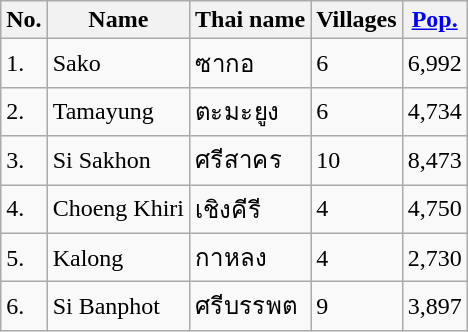<table class="wikitable">
<tr>
<th>No.</th>
<th>Name</th>
<th>Thai name</th>
<th>Villages</th>
<th><a href='#'>Pop.</a></th>
</tr>
<tr>
<td>1.</td>
<td>Sako</td>
<td>ซากอ</td>
<td>6</td>
<td>6,992</td>
</tr>
<tr>
<td>2.</td>
<td>Tamayung</td>
<td>ตะมะยูง</td>
<td>6</td>
<td>4,734</td>
</tr>
<tr>
<td>3.</td>
<td>Si Sakhon</td>
<td>ศรีสาคร</td>
<td>10</td>
<td>8,473</td>
</tr>
<tr>
<td>4.</td>
<td>Choeng Khiri</td>
<td>เชิงคีรี</td>
<td>4</td>
<td>4,750</td>
</tr>
<tr>
<td>5.</td>
<td>Kalong</td>
<td>กาหลง</td>
<td>4</td>
<td>2,730</td>
</tr>
<tr>
<td>6.</td>
<td>Si Banphot</td>
<td>ศรีบรรพต</td>
<td>9</td>
<td>3,897</td>
</tr>
</table>
